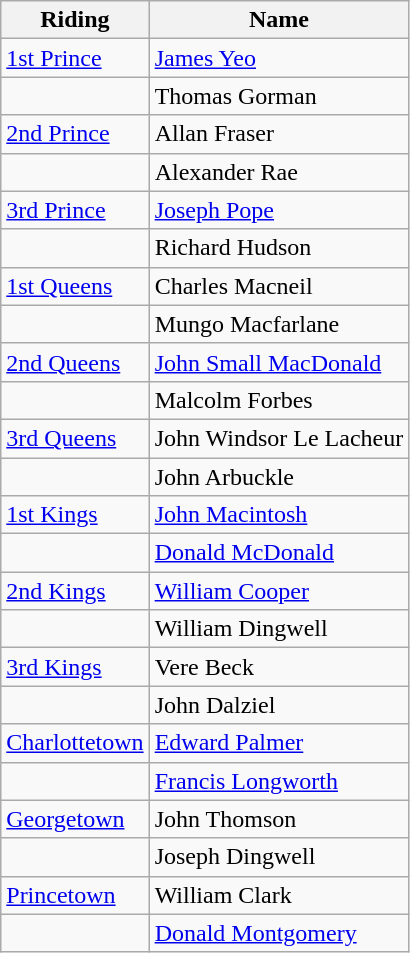<table class="wikitable">
<tr>
<th>Riding</th>
<th>Name</th>
</tr>
<tr>
<td><a href='#'>1st Prince</a></td>
<td><a href='#'>James Yeo</a></td>
</tr>
<tr>
<td></td>
<td>Thomas Gorman</td>
</tr>
<tr>
<td><a href='#'>2nd Prince</a></td>
<td>Allan Fraser</td>
</tr>
<tr>
<td></td>
<td>Alexander Rae</td>
</tr>
<tr>
<td><a href='#'>3rd Prince</a></td>
<td><a href='#'>Joseph Pope</a></td>
</tr>
<tr>
<td></td>
<td>Richard Hudson</td>
</tr>
<tr>
<td><a href='#'>1st Queens</a></td>
<td>Charles Macneil</td>
</tr>
<tr>
<td></td>
<td>Mungo Macfarlane</td>
</tr>
<tr>
<td><a href='#'>2nd Queens</a></td>
<td><a href='#'>John Small MacDonald</a></td>
</tr>
<tr>
<td></td>
<td>Malcolm Forbes</td>
</tr>
<tr>
<td><a href='#'>3rd Queens</a></td>
<td>John Windsor Le Lacheur</td>
</tr>
<tr>
<td></td>
<td>John Arbuckle</td>
</tr>
<tr>
<td><a href='#'>1st Kings</a></td>
<td><a href='#'>John Macintosh</a></td>
</tr>
<tr>
<td></td>
<td><a href='#'>Donald McDonald</a></td>
</tr>
<tr>
<td><a href='#'>2nd Kings</a></td>
<td><a href='#'>William Cooper</a></td>
</tr>
<tr>
<td></td>
<td>William Dingwell</td>
</tr>
<tr>
<td><a href='#'>3rd Kings</a></td>
<td>Vere Beck</td>
</tr>
<tr>
<td></td>
<td>John Dalziel</td>
</tr>
<tr>
<td><a href='#'>Charlottetown</a></td>
<td><a href='#'>Edward Palmer</a></td>
</tr>
<tr>
<td></td>
<td><a href='#'>Francis Longworth</a></td>
</tr>
<tr>
<td><a href='#'>Georgetown</a></td>
<td>John Thomson</td>
</tr>
<tr>
<td></td>
<td>Joseph Dingwell</td>
</tr>
<tr>
<td><a href='#'>Princetown</a></td>
<td>William Clark</td>
</tr>
<tr>
<td></td>
<td><a href='#'>Donald Montgomery</a></td>
</tr>
</table>
